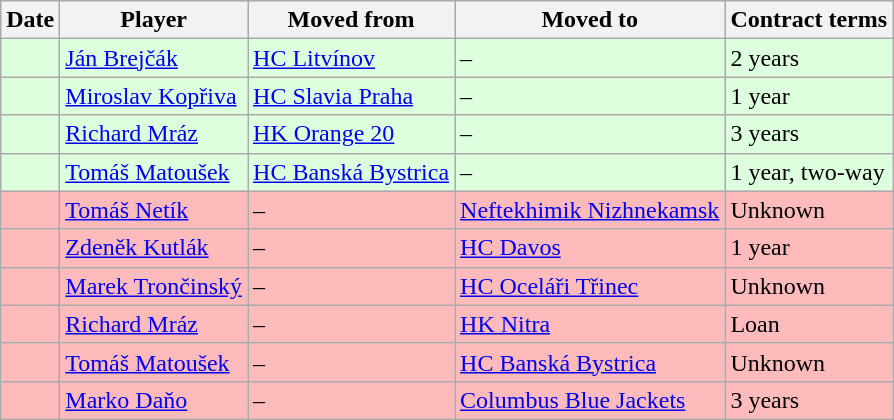<table class="wikitable">
<tr style="text-align:center; background:#ddd;">
<th>Date</th>
<th>Player</th>
<th>Moved from</th>
<th>Moved to</th>
<th>Contract terms</th>
</tr>
<tr bgcolor=ddffdd>
<td></td>
<td> <a href='#'>Ján Brejčák</a></td>
<td>  <a href='#'>HC Litvínov</a></td>
<td>–</td>
<td>2 years</td>
</tr>
<tr bgcolor=ddffdd>
<td></td>
<td> <a href='#'>Miroslav Kopřiva</a></td>
<td>  <a href='#'>HC Slavia Praha</a></td>
<td>–</td>
<td>1 year</td>
</tr>
<tr bgcolor=ddffdd>
<td></td>
<td> <a href='#'>Richard Mráz</a></td>
<td>  <a href='#'>HK Orange 20</a></td>
<td>–</td>
<td>3 years</td>
</tr>
<tr bgcolor=ddffdd>
<td></td>
<td> <a href='#'>Tomáš Matoušek</a></td>
<td>  <a href='#'>HC Banská Bystrica</a></td>
<td>–</td>
<td>1 year, two-way</td>
</tr>
<tr bgcolor=ffbbbb>
<td></td>
<td> <a href='#'>Tomáš Netík</a></td>
<td>–</td>
<td>  <a href='#'>Neftekhimik Nizhnekamsk</a></td>
<td>Unknown</td>
</tr>
<tr bgcolor=ffbbbb>
<td></td>
<td> <a href='#'>Zdeněk Kutlák</a></td>
<td>–</td>
<td> <a href='#'>HC Davos</a></td>
<td>1 year</td>
</tr>
<tr bgcolor=ffbbbb>
<td></td>
<td> <a href='#'>Marek Trončinský</a></td>
<td>–</td>
<td> <a href='#'>HC Oceláři Třinec</a></td>
<td>Unknown</td>
</tr>
<tr bgcolor=ffbbbb>
<td></td>
<td> <a href='#'>Richard Mráz</a></td>
<td>–</td>
<td> <a href='#'>HK Nitra</a></td>
<td>Loan</td>
</tr>
<tr bgcolor=ffbbbb>
<td></td>
<td> <a href='#'>Tomáš Matoušek</a></td>
<td>–</td>
<td>  <a href='#'>HC Banská Bystrica</a></td>
<td>Unknown</td>
</tr>
<tr bgcolor=ffbbbb>
<td></td>
<td> <a href='#'>Marko Daňo</a></td>
<td>–</td>
<td> <a href='#'>Columbus Blue Jackets</a></td>
<td>3 years</td>
</tr>
</table>
